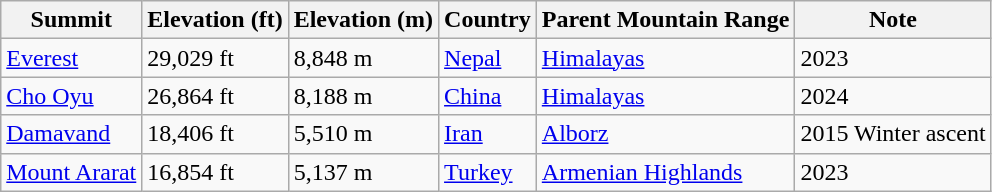<table class="wikitable sortable">
<tr>
<th>Summit</th>
<th>Elevation (ft)</th>
<th>Elevation (m)</th>
<th>Country</th>
<th>Parent Mountain Range</th>
<th>Note</th>
</tr>
<tr>
<td><a href='#'>Everest</a></td>
<td>29,029 ft</td>
<td>8,848 m</td>
<td> <a href='#'>Nepal</a></td>
<td><a href='#'>Himalayas</a></td>
<td>2023</td>
</tr>
<tr>
<td><a href='#'>Cho Oyu</a></td>
<td>26,864 ft</td>
<td>8,188 m</td>
<td> <a href='#'>China</a></td>
<td><a href='#'>Himalayas</a></td>
<td>2024</td>
</tr>
<tr>
<td><a href='#'>Damavand</a></td>
<td>18,406 ft</td>
<td>5,510 m</td>
<td> <a href='#'>Iran</a></td>
<td><a href='#'>Alborz</a></td>
<td>2015 Winter ascent</td>
</tr>
<tr>
<td><a href='#'>Mount Ararat</a></td>
<td>16,854 ft</td>
<td>5,137 m</td>
<td> <a href='#'>Turkey</a></td>
<td><a href='#'>Armenian Highlands</a></td>
<td>2023</td>
</tr>
</table>
